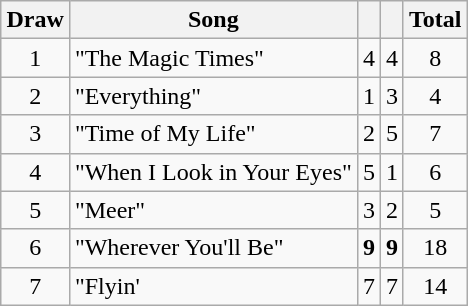<table class="wikitable plainrowheaders" style="margin: 1em auto 1em auto; text-align:center;">
<tr>
<th>Draw</th>
<th>Song</th>
<th></th>
<th></th>
<th>Total</th>
</tr>
<tr>
<td>1</td>
<td align="left">"The Magic Times"</td>
<td>4</td>
<td>4</td>
<td>8</td>
</tr>
<tr>
<td>2</td>
<td align="left">"Everything"</td>
<td>1</td>
<td>3</td>
<td>4</td>
</tr>
<tr>
<td>3</td>
<td align="left">"Time of My Life"</td>
<td>2</td>
<td>5</td>
<td>7</td>
</tr>
<tr>
<td>4</td>
<td align="left">"When I Look in Your Eyes"</td>
<td>5</td>
<td>1</td>
<td>6</td>
</tr>
<tr>
<td>5</td>
<td align="left">"Meer"</td>
<td>3</td>
<td>2</td>
<td>5</td>
</tr>
<tr>
<td>6</td>
<td align="left">"Wherever You'll Be"</td>
<td><strong>9</strong></td>
<td><strong>9</strong></td>
<td>18</td>
</tr>
<tr>
<td>7</td>
<td align="left">"Flyin'</td>
<td>7</td>
<td>7</td>
<td>14</td>
</tr>
</table>
